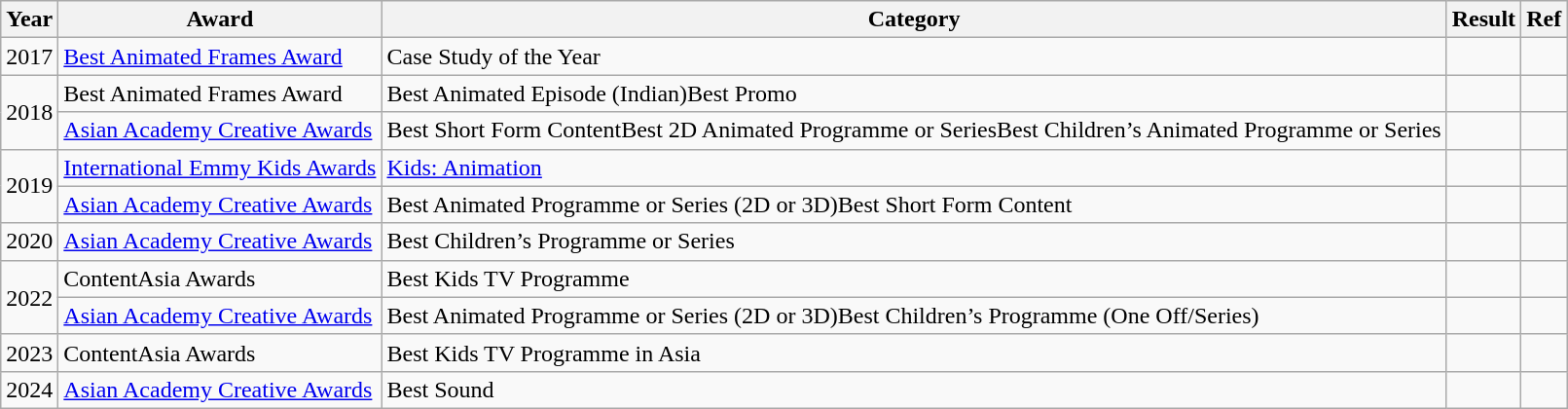<table class="wikitable">
<tr>
<th>Year</th>
<th>Award</th>
<th>Category</th>
<th>Result</th>
<th>Ref</th>
</tr>
<tr>
<td>2017</td>
<td><a href='#'>Best Animated Frames Award</a></td>
<td>Case Study of the Year</td>
<td></td>
<td></td>
</tr>
<tr>
<td rowspan="2">2018</td>
<td>Best Animated Frames Award</td>
<td>Best Animated Episode (Indian)Best Promo</td>
<td></td>
<td></td>
</tr>
<tr>
<td><a href='#'>Asian Academy Creative Awards</a></td>
<td>Best Short Form ContentBest 2D Animated Programme or SeriesBest Children’s Animated Programme or Series</td>
<td></td>
<td></td>
</tr>
<tr>
<td rowspan="2">2019</td>
<td><a href='#'>International Emmy Kids Awards</a></td>
<td><a href='#'>Kids: Animation</a></td>
<td></td>
<td></td>
</tr>
<tr>
<td><a href='#'>Asian Academy Creative Awards</a></td>
<td>Best Animated Programme or Series (2D or 3D)Best Short Form Content</td>
<td></td>
<td></td>
</tr>
<tr>
<td>2020</td>
<td><a href='#'>Asian Academy Creative Awards</a></td>
<td>Best Children’s Programme or Series</td>
<td></td>
<td></td>
</tr>
<tr>
<td rowspan="2">2022</td>
<td>ContentAsia Awards</td>
<td>Best Kids TV Programme</td>
<td></td>
<td></td>
</tr>
<tr>
<td><a href='#'>Asian Academy Creative Awards</a></td>
<td>Best Animated Programme or Series (2D or 3D)Best Children’s Programme (One Off/Series)</td>
<td></td>
<td></td>
</tr>
<tr>
<td>2023</td>
<td>ContentAsia Awards</td>
<td>Best Kids TV Programme in Asia</td>
<td></td>
<td></td>
</tr>
<tr>
<td>2024</td>
<td><a href='#'>Asian Academy Creative Awards</a></td>
<td>Best Sound</td>
<td></td>
<td></td>
</tr>
</table>
